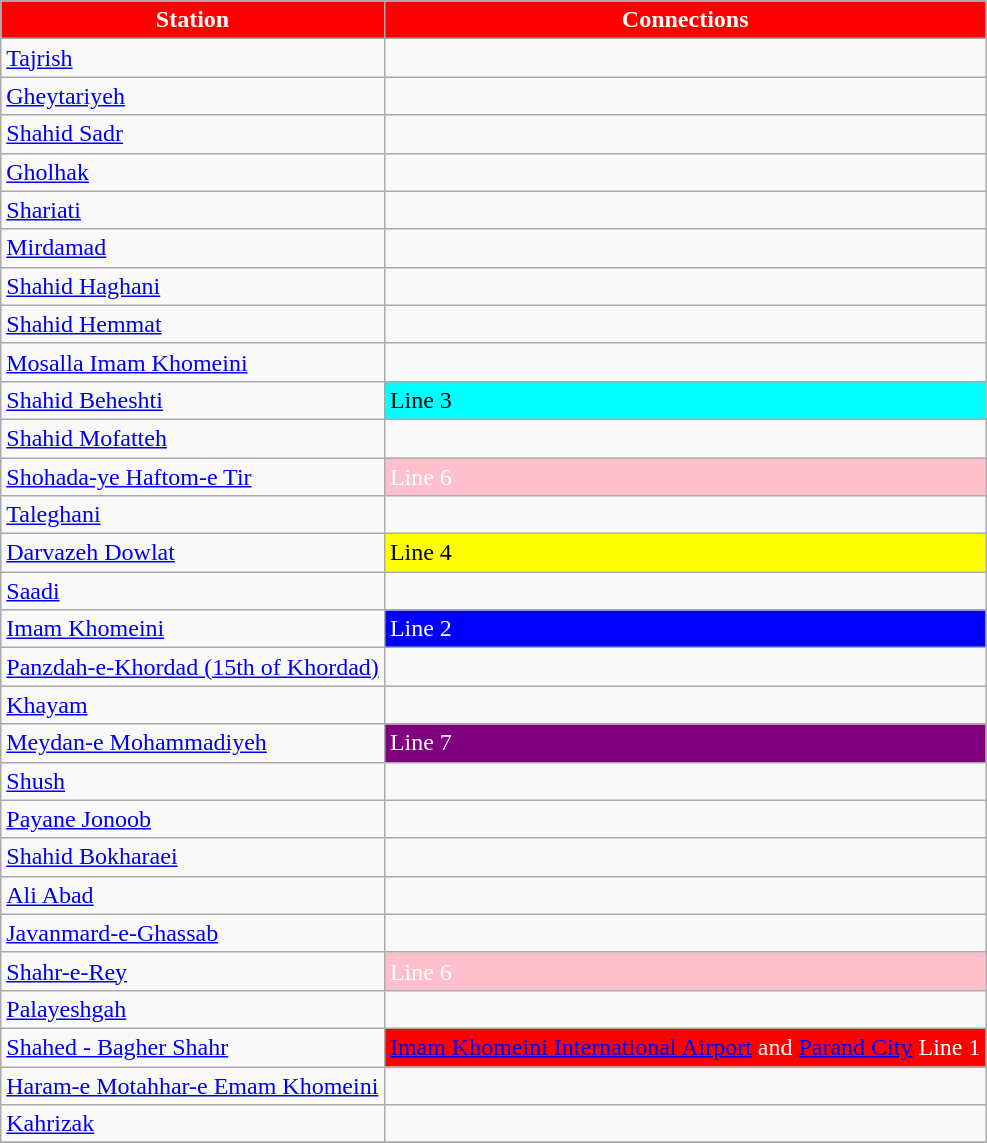<table class="wikitable">
<tr>
<th style="background: red; color:white">Station</th>
<th style="background: red; color:white">Connections</th>
</tr>
<tr>
<td><a href='#'>Tajrish</a></td>
<td></td>
</tr>
<tr>
<td><a href='#'>Gheytariyeh</a></td>
<td></td>
</tr>
<tr>
<td><a href='#'>Shahid Sadr</a></td>
<td></td>
</tr>
<tr>
<td><a href='#'>Gholhak</a></td>
<td></td>
</tr>
<tr>
<td><a href='#'>Shariati</a></td>
<td></td>
</tr>
<tr>
<td><a href='#'>Mirdamad</a></td>
<td></td>
</tr>
<tr>
<td><a href='#'>Shahid Haghani</a></td>
<td></td>
</tr>
<tr>
<td><a href='#'>Shahid Hemmat</a></td>
<td></td>
</tr>
<tr>
<td><a href='#'>Mosalla Imam Khomeini</a></td>
<td></td>
</tr>
<tr>
<td><a href='#'>Shahid Beheshti</a></td>
<td style="background: aqua;">Line 3</td>
</tr>
<tr>
<td><a href='#'>Shahid Mofatteh</a></td>
<td></td>
</tr>
<tr>
<td><a href='#'>Shohada-ye Haftom-e Tir</a></td>
<td style="background: pink; color: white;">Line 6</td>
</tr>
<tr>
<td><a href='#'>Taleghani</a></td>
<td></td>
</tr>
<tr>
<td><a href='#'>Darvazeh Dowlat</a></td>
<td style="background: yellow;">Line 4</td>
</tr>
<tr>
<td><a href='#'>Saadi</a></td>
<td></td>
</tr>
<tr>
<td><a href='#'>Imam Khomeini</a></td>
<td style="background: blue; color: white;">Line 2</td>
</tr>
<tr>
<td><a href='#'>Panzdah-e-Khordad (15th of Khordad)</a></td>
<td></td>
</tr>
<tr>
<td><a href='#'>Khayam</a></td>
<td></td>
</tr>
<tr>
<td><a href='#'>Meydan-e Mohammadiyeh</a></td>
<td style="background: purple; color: white;">Line 7</td>
</tr>
<tr>
<td><a href='#'>Shush</a></td>
<td></td>
</tr>
<tr>
<td><a href='#'>Payane Jonoob</a></td>
<td></td>
</tr>
<tr>
<td><a href='#'>Shahid Bokharaei</a></td>
<td></td>
</tr>
<tr>
<td><a href='#'>Ali Abad</a></td>
<td></td>
</tr>
<tr>
<td><a href='#'>Javanmard-e-Ghassab</a></td>
<td></td>
</tr>
<tr>
<td><a href='#'>Shahr-e-Rey</a></td>
<td style="background: pink; color: white;">Line 6</td>
</tr>
<tr>
<td><a href='#'>Palayeshgah</a></td>
<td></td>
</tr>
<tr>
<td><a href='#'>Shahed - Bagher Shahr</a></td>
<td style="background: red; color: white;"><a href='#'>Imam Khomeini International Airport</a> and <a href='#'>Parand City</a> Line 1</td>
</tr>
<tr>
<td><a href='#'>Haram-e Motahhar-e Emam Khomeini</a></td>
<td></td>
</tr>
<tr>
<td><a href='#'>Kahrizak</a></td>
<td></td>
</tr>
<tr>
</tr>
</table>
